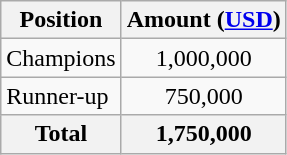<table class="wikitable" style="text-align:center">
<tr>
<th>Position</th>
<th>Amount (<a href='#'>USD</a>)</th>
</tr>
<tr>
<td align="left">Champions</td>
<td>1,000,000</td>
</tr>
<tr>
<td align="left">Runner-up</td>
<td>750,000</td>
</tr>
<tr>
<th>Total</th>
<th>1,750,000</th>
</tr>
</table>
